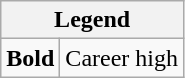<table class="wikitable mw-collapsible mw-collapsed">
<tr>
<th colspan="2">Legend</th>
</tr>
<tr>
<td><strong>Bold</strong></td>
<td>Career high</td>
</tr>
</table>
